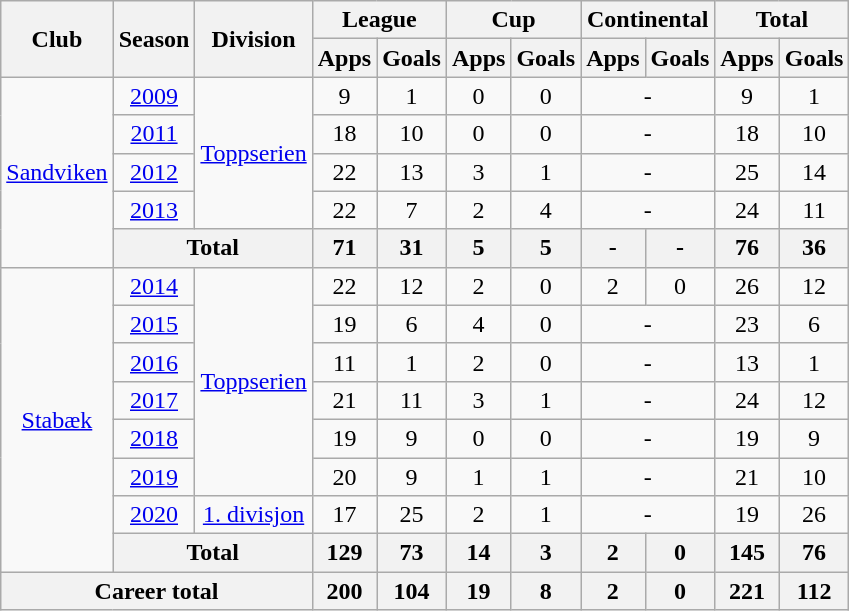<table class="wikitable" style="text-align: center;">
<tr>
<th rowspan="2">Club</th>
<th rowspan="2">Season</th>
<th rowspan="2">Division</th>
<th colspan="2">League</th>
<th colspan="2">Cup</th>
<th colspan="2">Continental</th>
<th colspan="2">Total</th>
</tr>
<tr>
<th>Apps</th>
<th>Goals</th>
<th>Apps</th>
<th>Goals</th>
<th>Apps</th>
<th>Goals</th>
<th>Apps</th>
<th>Goals</th>
</tr>
<tr>
<td rowspan="5" valign="center"><a href='#'>Sandviken</a></td>
<td><a href='#'>2009</a></td>
<td rowspan="4" valign="center"><a href='#'>Toppserien</a></td>
<td>9</td>
<td>1</td>
<td>0</td>
<td>0</td>
<td colspan="2">-</td>
<td>9</td>
<td>1</td>
</tr>
<tr>
<td><a href='#'>2011</a></td>
<td>18</td>
<td>10</td>
<td>0</td>
<td>0</td>
<td colspan="2">-</td>
<td>18</td>
<td>10</td>
</tr>
<tr>
<td><a href='#'>2012</a></td>
<td>22</td>
<td>13</td>
<td>3</td>
<td>1</td>
<td colspan="2">-</td>
<td>25</td>
<td>14</td>
</tr>
<tr>
<td><a href='#'>2013</a></td>
<td>22</td>
<td>7</td>
<td>2</td>
<td>4</td>
<td colspan="2">-</td>
<td>24</td>
<td>11</td>
</tr>
<tr>
<th colspan="2">Total</th>
<th>71</th>
<th>31</th>
<th>5</th>
<th>5</th>
<th>-</th>
<th>-</th>
<th>76</th>
<th>36</th>
</tr>
<tr>
<td rowspan="8" valign="center"><a href='#'>Stabæk</a></td>
<td><a href='#'>2014</a></td>
<td rowspan="6" valign="center"><a href='#'>Toppserien</a></td>
<td>22</td>
<td>12</td>
<td>2</td>
<td>0</td>
<td>2</td>
<td>0</td>
<td>26</td>
<td>12</td>
</tr>
<tr>
<td><a href='#'>2015</a></td>
<td>19</td>
<td>6</td>
<td>4</td>
<td>0</td>
<td colspan="2">-</td>
<td>23</td>
<td>6</td>
</tr>
<tr>
<td><a href='#'>2016</a></td>
<td>11</td>
<td>1</td>
<td>2</td>
<td>0</td>
<td colspan="2">-</td>
<td>13</td>
<td>1</td>
</tr>
<tr>
<td><a href='#'>2017</a></td>
<td>21</td>
<td>11</td>
<td>3</td>
<td>1</td>
<td colspan="2">-</td>
<td>24</td>
<td>12</td>
</tr>
<tr>
<td><a href='#'>2018</a></td>
<td>19</td>
<td>9</td>
<td>0</td>
<td>0</td>
<td colspan="2">-</td>
<td>19</td>
<td>9</td>
</tr>
<tr>
<td><a href='#'>2019</a></td>
<td>20</td>
<td>9</td>
<td>1</td>
<td>1</td>
<td colspan="2">-</td>
<td>21</td>
<td>10</td>
</tr>
<tr>
<td><a href='#'>2020</a></td>
<td rowspan="1" valign="center"><a href='#'>1. divisjon</a></td>
<td>17</td>
<td>25</td>
<td>2</td>
<td>1</td>
<td colspan="2">-</td>
<td>19</td>
<td>26</td>
</tr>
<tr>
<th colspan="2">Total</th>
<th>129</th>
<th>73</th>
<th>14</th>
<th>3</th>
<th>2</th>
<th>0</th>
<th>145</th>
<th>76</th>
</tr>
<tr>
<th colspan="3">Career total</th>
<th>200</th>
<th>104</th>
<th>19</th>
<th>8</th>
<th>2</th>
<th>0</th>
<th>221</th>
<th>112</th>
</tr>
</table>
